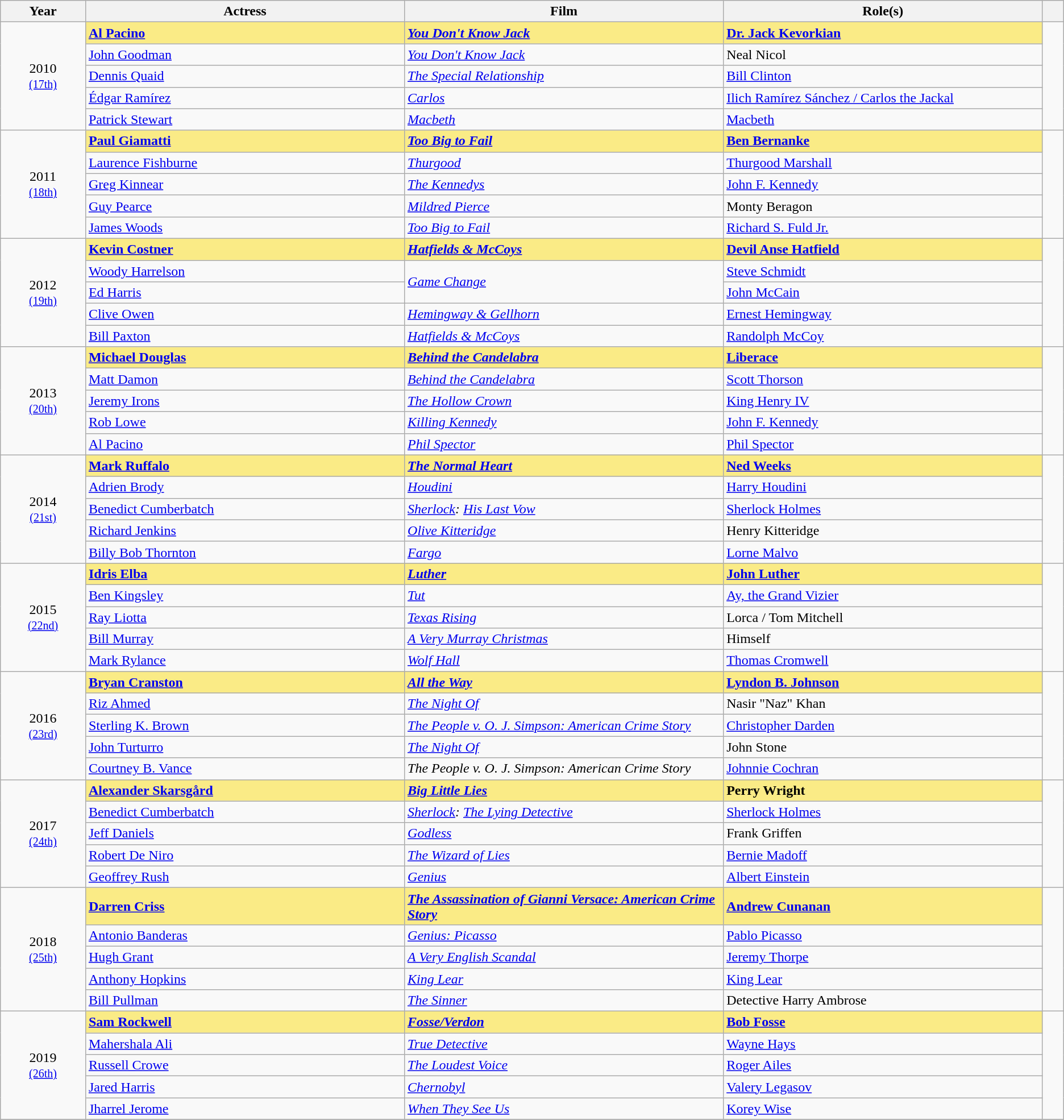<table class="wikitable sortable" style="text-align:left;">
<tr>
<th scope="col" style="width:8%;">Year</th>
<th scope="col" style="width:30%;">Actress</th>
<th scope="col" style="width:30%;">Film</th>
<th scope="col" style="width:30%;">Role(s)</th>
<th class=unsortable><strong></strong></th>
</tr>
<tr>
<td rowspan="5" align="center">2010<br><small><a href='#'>(17th)</a> </small></td>
<td style="background:#FAEB86;"><strong><a href='#'>Al Pacino</a></strong></td>
<td style="background:#FAEB86;"><strong><em><a href='#'>You Don't Know Jack</a></em></strong></td>
<td style="background:#FAEB86;"><strong><a href='#'>Dr. Jack Kevorkian</a></strong></td>
<td rowspan=5></td>
</tr>
<tr>
<td><a href='#'>John Goodman</a></td>
<td><em><a href='#'>You Don't Know Jack</a></em></td>
<td>Neal Nicol</td>
</tr>
<tr>
<td><a href='#'>Dennis Quaid</a></td>
<td><em><a href='#'>The Special Relationship</a></em></td>
<td><a href='#'>Bill Clinton</a></td>
</tr>
<tr>
<td><a href='#'>Édgar Ramírez</a></td>
<td><em><a href='#'>Carlos</a></em></td>
<td><a href='#'>Ilich Ramírez Sánchez / Carlos the Jackal</a></td>
</tr>
<tr>
<td><a href='#'>Patrick Stewart</a></td>
<td><em><a href='#'>Macbeth</a></em></td>
<td><a href='#'>Macbeth</a></td>
</tr>
<tr>
<td rowspan="5" align="center">2011<br><small><a href='#'>(18th)</a> </small></td>
<td style="background:#FAEB86;"><strong><a href='#'>Paul Giamatti</a></strong></td>
<td style="background:#FAEB86;"><strong><em><a href='#'>Too Big to Fail</a></em></strong></td>
<td style="background:#FAEB86;"><strong><a href='#'>Ben Bernanke</a></strong></td>
<td rowspan=5></td>
</tr>
<tr>
<td><a href='#'>Laurence Fishburne</a></td>
<td><em><a href='#'>Thurgood</a></em></td>
<td><a href='#'>Thurgood Marshall</a></td>
</tr>
<tr>
<td><a href='#'>Greg Kinnear</a></td>
<td><em><a href='#'>The Kennedys</a></em></td>
<td><a href='#'>John F. Kennedy</a></td>
</tr>
<tr>
<td><a href='#'>Guy Pearce</a></td>
<td><em><a href='#'>Mildred Pierce</a></em></td>
<td>Monty Beragon</td>
</tr>
<tr>
<td><a href='#'>James Woods</a></td>
<td><em><a href='#'>Too Big to Fail</a></em></td>
<td><a href='#'>Richard S. Fuld Jr.</a></td>
</tr>
<tr>
<td rowspan="5" align="center">2012<br><small><a href='#'>(19th)</a> </small></td>
<td style="background:#FAEB86;"><strong><a href='#'>Kevin Costner</a></strong></td>
<td style="background:#FAEB86;"><strong><em><a href='#'>Hatfields & McCoys</a></em></strong></td>
<td style="background:#FAEB86;"><strong><a href='#'>Devil Anse Hatfield</a></strong></td>
<td rowspan=5></td>
</tr>
<tr>
<td><a href='#'>Woody Harrelson</a></td>
<td rowspan="2"><em><a href='#'>Game Change</a></em></td>
<td><a href='#'>Steve Schmidt</a></td>
</tr>
<tr>
<td><a href='#'>Ed Harris</a></td>
<td><a href='#'>John McCain</a></td>
</tr>
<tr>
<td><a href='#'>Clive Owen</a></td>
<td><em><a href='#'>Hemingway & Gellhorn</a></em></td>
<td><a href='#'>Ernest Hemingway</a></td>
</tr>
<tr>
<td><a href='#'>Bill Paxton</a></td>
<td><em><a href='#'>Hatfields & McCoys</a></em></td>
<td><a href='#'>Randolph McCoy</a></td>
</tr>
<tr>
<td rowspan="5" align="center">2013<br><small><a href='#'>(20th)</a> </small></td>
<td style="background:#FAEB86;"><strong><a href='#'>Michael Douglas</a></strong></td>
<td style="background:#FAEB86;"><strong><em><a href='#'>Behind the Candelabra</a></em></strong></td>
<td style="background:#FAEB86;"><strong><a href='#'>Liberace</a></strong></td>
<td rowspan=5></td>
</tr>
<tr>
<td><a href='#'>Matt Damon</a></td>
<td><em><a href='#'>Behind the Candelabra</a></em></td>
<td><a href='#'>Scott Thorson</a></td>
</tr>
<tr>
<td><a href='#'>Jeremy Irons</a></td>
<td><em><a href='#'>The Hollow Crown</a></em></td>
<td><a href='#'>King Henry IV</a></td>
</tr>
<tr>
<td><a href='#'>Rob Lowe</a></td>
<td><em><a href='#'>Killing Kennedy</a></em></td>
<td><a href='#'>John F. Kennedy</a></td>
</tr>
<tr>
<td><a href='#'>Al Pacino</a></td>
<td><em><a href='#'>Phil Spector</a></em></td>
<td><a href='#'>Phil Spector</a></td>
</tr>
<tr>
<td rowspan="5" align="center">2014<br><small><a href='#'>(21st)</a> </small></td>
<td style="background:#FAEB86;"><strong><a href='#'>Mark Ruffalo</a></strong></td>
<td style="background:#FAEB86;"><strong><em><a href='#'>The Normal Heart</a></em></strong></td>
<td style="background:#FAEB86;"><strong><a href='#'>Ned Weeks</a></strong></td>
<td rowspan=5></td>
</tr>
<tr>
<td><a href='#'>Adrien Brody</a></td>
<td><em><a href='#'>Houdini</a></em></td>
<td><a href='#'>Harry Houdini</a></td>
</tr>
<tr>
<td><a href='#'>Benedict Cumberbatch</a></td>
<td><em><a href='#'>Sherlock</a>: <a href='#'>His Last Vow</a></em></td>
<td><a href='#'>Sherlock Holmes</a></td>
</tr>
<tr>
<td><a href='#'>Richard Jenkins</a></td>
<td><em><a href='#'>Olive Kitteridge</a></em></td>
<td>Henry Kitteridge</td>
</tr>
<tr>
<td><a href='#'>Billy Bob Thornton</a></td>
<td><em><a href='#'>Fargo</a></em></td>
<td><a href='#'>Lorne Malvo</a></td>
</tr>
<tr>
<td rowspan="5" align="center">2015<br><small><a href='#'>(22nd)</a> </small></td>
<td style="background:#FAEB86;"><strong><a href='#'>Idris Elba</a></strong></td>
<td style="background:#FAEB86;"><strong><em><a href='#'>Luther</a></em></strong></td>
<td style="background:#FAEB86;"><strong><a href='#'>John Luther</a></strong></td>
<td rowspan=5></td>
</tr>
<tr>
<td><a href='#'>Ben Kingsley</a></td>
<td><em><a href='#'>Tut</a></em></td>
<td><a href='#'>Ay, the Grand Vizier</a></td>
</tr>
<tr>
<td><a href='#'>Ray Liotta</a></td>
<td><em><a href='#'>Texas Rising</a></em></td>
<td>Lorca / Tom Mitchell</td>
</tr>
<tr>
<td><a href='#'>Bill Murray</a></td>
<td><em><a href='#'>A Very Murray Christmas</a></em></td>
<td>Himself</td>
</tr>
<tr>
<td><a href='#'>Mark Rylance</a></td>
<td><em><a href='#'>Wolf Hall</a></em></td>
<td><a href='#'>Thomas Cromwell</a></td>
</tr>
<tr>
<td rowspan="5" align="center">2016<br><small><a href='#'>(23rd)</a> </small></td>
<td style="background:#FAEB86;"><strong><a href='#'>Bryan Cranston</a></strong></td>
<td style="background:#FAEB86;"><strong><em><a href='#'>All the Way</a></em></strong></td>
<td style="background:#FAEB86;"><strong><a href='#'>Lyndon B. Johnson</a></strong></td>
<td rowspan=5></td>
</tr>
<tr>
<td><a href='#'>Riz Ahmed</a></td>
<td><em><a href='#'>The Night Of</a></em></td>
<td>Nasir "Naz" Khan</td>
</tr>
<tr>
<td><a href='#'>Sterling K. Brown</a></td>
<td><em><a href='#'>The People v. O. J. Simpson: American Crime Story</a></em></td>
<td><a href='#'>Christopher Darden</a></td>
</tr>
<tr>
<td><a href='#'>John Turturro</a></td>
<td><em><a href='#'>The Night Of</a></em></td>
<td>John Stone</td>
</tr>
<tr>
<td><a href='#'>Courtney B. Vance</a></td>
<td><em>The People v. O. J. Simpson: American Crime Story</em></td>
<td><a href='#'>Johnnie Cochran</a></td>
</tr>
<tr>
<td rowspan="5" align="center">2017<br><small><a href='#'>(24th)</a> </small></td>
<td style="background:#FAEB86;"><strong><a href='#'>Alexander Skarsgård</a></strong></td>
<td style="background:#FAEB86;"><strong><em><a href='#'>Big Little Lies</a></em></strong></td>
<td style="background:#FAEB86;"><strong>Perry Wright</strong></td>
<td rowspan=5></td>
</tr>
<tr>
<td><a href='#'>Benedict Cumberbatch</a></td>
<td><em><a href='#'>Sherlock</a>: <a href='#'>The Lying Detective</a></em></td>
<td><a href='#'>Sherlock Holmes</a></td>
</tr>
<tr>
<td><a href='#'>Jeff Daniels</a></td>
<td><em><a href='#'>Godless</a></em></td>
<td>Frank Griffen</td>
</tr>
<tr>
<td><a href='#'>Robert De Niro</a></td>
<td><em><a href='#'>The Wizard of Lies</a></em></td>
<td><a href='#'>Bernie Madoff</a></td>
</tr>
<tr>
<td><a href='#'>Geoffrey Rush</a></td>
<td><em><a href='#'>Genius</a></em></td>
<td><a href='#'>Albert Einstein</a></td>
</tr>
<tr>
<td rowspan="5" align="center">2018<br><small><a href='#'>(25th)</a> </small></td>
<td style="background:#FAEB86;"><strong><a href='#'>Darren Criss</a></strong></td>
<td style="background:#FAEB86;"><strong><em><a href='#'>The Assassination of Gianni Versace: American Crime Story</a></em></strong></td>
<td style="background:#FAEB86;"><strong><a href='#'>Andrew Cunanan</a></strong></td>
<td rowspan=5></td>
</tr>
<tr>
<td><a href='#'>Antonio Banderas</a></td>
<td><em><a href='#'>Genius: Picasso</a></em></td>
<td><a href='#'>Pablo Picasso</a></td>
</tr>
<tr>
<td><a href='#'>Hugh Grant</a></td>
<td><em><a href='#'>A Very English Scandal</a></em></td>
<td><a href='#'>Jeremy Thorpe</a></td>
</tr>
<tr>
<td><a href='#'>Anthony Hopkins</a></td>
<td><em><a href='#'>King Lear</a></em></td>
<td><a href='#'>King Lear</a></td>
</tr>
<tr>
<td><a href='#'>Bill Pullman</a></td>
<td><em><a href='#'>The Sinner</a></em></td>
<td>Detective Harry Ambrose</td>
</tr>
<tr>
<td rowspan="5" align="center">2019<br><small><a href='#'>(26th)</a> </small></td>
<td style="background:#FAEB86;"><strong><a href='#'>Sam Rockwell</a></strong></td>
<td style="background:#FAEB86;"><strong><em><a href='#'>Fosse/Verdon</a></em></strong></td>
<td style="background:#FAEB86;"><strong><a href='#'>Bob Fosse</a></strong></td>
<td rowspan=5></td>
</tr>
<tr>
<td><a href='#'>Mahershala Ali</a></td>
<td><em><a href='#'>True Detective</a></em></td>
<td><a href='#'>Wayne Hays</a></td>
</tr>
<tr>
<td><a href='#'>Russell Crowe</a></td>
<td><em><a href='#'>The Loudest Voice</a></em></td>
<td><a href='#'>Roger Ailes</a></td>
</tr>
<tr>
<td><a href='#'>Jared Harris</a></td>
<td><em><a href='#'>Chernobyl</a></em></td>
<td><a href='#'>Valery Legasov</a></td>
</tr>
<tr>
<td><a href='#'>Jharrel Jerome</a></td>
<td><em><a href='#'>When They See Us</a></em></td>
<td><a href='#'>Korey Wise</a></td>
</tr>
<tr>
</tr>
</table>
